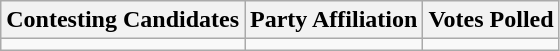<table class="wikitable sortable">
<tr>
<th>Contesting Candidates</th>
<th>Party Affiliation</th>
<th>Votes Polled</th>
</tr>
<tr>
<td></td>
<td></td>
<td></td>
</tr>
</table>
